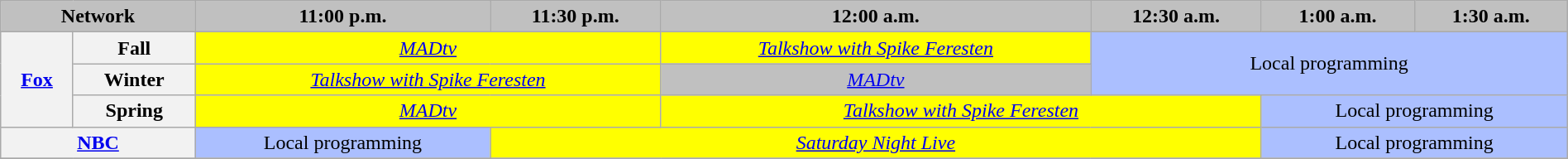<table class="wikitable" style="width:100%;margin-right:0;text-align:center">
<tr>
<th style="background-color:#C0C0C0;text-align:center" colspan="2">Network</th>
<th style="background-color:#C0C0C0;text-align:center">11:00 p.m.</th>
<th style="background-color:#C0C0C0;text-align:center">11:30 p.m.</th>
<th style="background-color:#C0C0C0;text-align:center">12:00 a.m.</th>
<th style="background-color:#C0C0C0;text-align:center">12:30 a.m.</th>
<th style="background-color:#C0C0C0;text-align:center">1:00 a.m.</th>
<th style="background-color:#C0C0C0;text-align:center">1:30 a.m.</th>
</tr>
<tr>
<th rowspan="3"><a href='#'>Fox</a></th>
<th>Fall</th>
<td colspan="2" style="background:yellow"><em><a href='#'>MADtv</a></em></td>
<td style="background:yellow"><em><a href='#'>Talkshow with Spike Feresten</a></em></td>
<td colspan="11" rowspan="2" style="background:#abbfff;">Local programming</td>
</tr>
<tr>
<th>Winter</th>
<td colspan="2" style="background:yellow"><em><a href='#'>Talkshow with Spike Feresten</a></em></td>
<td style="background:#C0C0C0;"><em><a href='#'>MADtv</a></em> </td>
</tr>
<tr>
<th>Spring</th>
<td colspan="2" style="background:yellow"><em><a href='#'>MADtv</a></em></td>
<td colspan="2" style="background:yellow"><em><a href='#'>Talkshow with Spike Feresten</a></em></td>
<td colspan="10" style="background:#abbfff;">Local programming</td>
</tr>
<tr>
<th colspan="2"><a href='#'>NBC</a></th>
<td style="background:#abbfff;">Local programming</td>
<td colspan="3" style="background:yellow"><em><a href='#'>Saturday Night Live</a></em></td>
<td colspan="10" style="background:#abbfff;">Local programming </td>
</tr>
<tr>
</tr>
</table>
